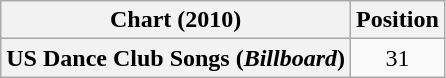<table class="wikitable plainrowheaders" style="text-align:center">
<tr>
<th scope="col">Chart (2010)</th>
<th scope="col">Position</th>
</tr>
<tr>
<th scope="row">US Dance Club Songs (<em>Billboard</em>)</th>
<td>31</td>
</tr>
</table>
